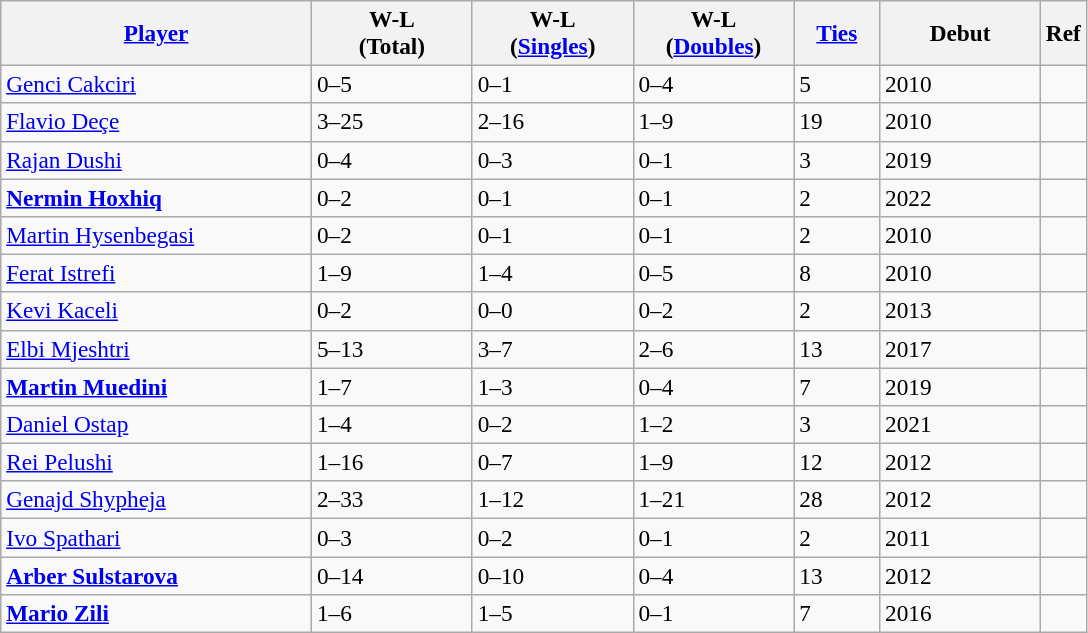<table class="wikitable sortable" style=font-size:97%>
<tr>
<th width=200><a href='#'>Player</a></th>
<th width=100>W-L<br>(Total)</th>
<th width=100>W-L<br>(<a href='#'>Singles</a>)</th>
<th width=100>W-L<br>(<a href='#'>Doubles</a>)</th>
<th width=50><a href='#'>Ties</a></th>
<th width=100>Debut</th>
<th>Ref</th>
</tr>
<tr>
<td><a href='#'>Genci Cakciri</a></td>
<td>0–5</td>
<td>0–1</td>
<td>0–4</td>
<td>5</td>
<td>2010</td>
<td></td>
</tr>
<tr>
<td><a href='#'>Flavio Deçe</a></td>
<td>3–25</td>
<td>2–16</td>
<td>1–9</td>
<td>19</td>
<td>2010</td>
<td></td>
</tr>
<tr>
<td><a href='#'>Rajan Dushi</a></td>
<td>0–4</td>
<td>0–3</td>
<td>0–1</td>
<td>3</td>
<td>2019</td>
<td></td>
</tr>
<tr>
<td><strong><a href='#'>Nermin Hoxhiq</a></strong></td>
<td>0–2</td>
<td>0–1</td>
<td>0–1</td>
<td>2</td>
<td>2022</td>
<td></td>
</tr>
<tr>
<td><a href='#'>Martin Hysenbegasi</a></td>
<td>0–2</td>
<td>0–1</td>
<td>0–1</td>
<td>2</td>
<td>2010</td>
<td></td>
</tr>
<tr>
<td><a href='#'>Ferat Istrefi</a></td>
<td>1–9</td>
<td>1–4</td>
<td>0–5</td>
<td>8</td>
<td>2010</td>
<td></td>
</tr>
<tr>
<td><a href='#'>Kevi Kaceli</a></td>
<td>0–2</td>
<td>0–0</td>
<td>0–2</td>
<td>2</td>
<td>2013</td>
<td></td>
</tr>
<tr>
<td><a href='#'>Elbi Mjeshtri</a></td>
<td>5–13</td>
<td>3–7</td>
<td>2–6</td>
<td>13</td>
<td>2017</td>
<td></td>
</tr>
<tr>
<td><strong><a href='#'>Martin Muedini</a></strong></td>
<td>1–7</td>
<td>1–3</td>
<td>0–4</td>
<td>7</td>
<td>2019</td>
<td></td>
</tr>
<tr>
<td><a href='#'>Daniel Ostap</a></td>
<td>1–4</td>
<td>0–2</td>
<td>1–2</td>
<td>3</td>
<td>2021</td>
<td></td>
</tr>
<tr>
<td><a href='#'>Rei Pelushi</a></td>
<td>1–16</td>
<td>0–7</td>
<td>1–9</td>
<td>12</td>
<td>2012</td>
<td></td>
</tr>
<tr>
<td><a href='#'>Genajd Shypheja</a></td>
<td>2–33</td>
<td>1–12</td>
<td>1–21</td>
<td>28</td>
<td>2012</td>
<td></td>
</tr>
<tr>
<td><a href='#'>Ivo Spathari</a></td>
<td>0–3</td>
<td>0–2</td>
<td>0–1</td>
<td>2</td>
<td>2011</td>
<td></td>
</tr>
<tr>
<td><strong><a href='#'>Arber Sulstarova</a></strong></td>
<td>0–14</td>
<td>0–10</td>
<td>0–4</td>
<td>13</td>
<td>2012</td>
<td></td>
</tr>
<tr>
<td><strong><a href='#'>Mario Zili</a></strong></td>
<td>1–6</td>
<td>1–5</td>
<td>0–1</td>
<td>7</td>
<td>2016</td>
<td></td>
</tr>
</table>
